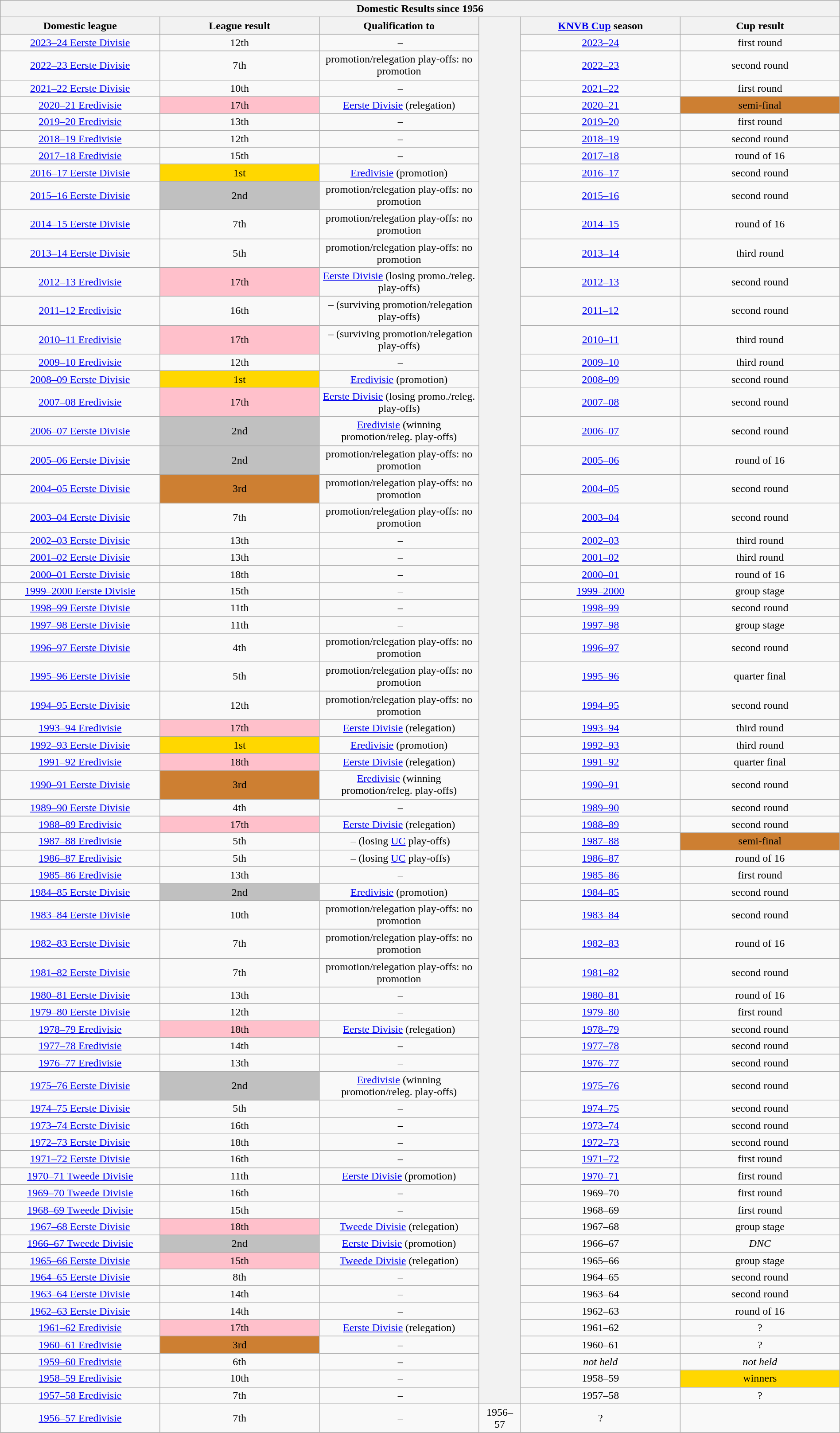<table class="wikitable collapsible collapsed" style="width: 100%; text-align: center;">
<tr>
<th colspan=6>Domestic Results since 1956</th>
</tr>
<tr>
<th width="19%">Domestic league</th>
<th width="19%">League result</th>
<th width="19%">Qualification to</th>
<th width="5%" rowspan="68"></th>
<th width="19%"><a href='#'>KNVB Cup</a> season</th>
<th width="19%">Cup result</th>
</tr>
<tr>
<td><a href='#'>2023–24 Eerste Divisie</a></td>
<td>12th</td>
<td> –</td>
<td><a href='#'>2023–24</a></td>
<td>first round</td>
</tr>
<tr>
<td><a href='#'>2022–23 Eerste Divisie</a></td>
<td>7th</td>
<td>promotion/relegation play-offs: no promotion</td>
<td><a href='#'>2022–23</a></td>
<td>second round</td>
</tr>
<tr>
<td><a href='#'>2021–22 Eerste Divisie</a></td>
<td>10th</td>
<td> –</td>
<td><a href='#'>2021–22</a></td>
<td>first round</td>
</tr>
<tr>
<td><a href='#'>2020–21 Eredivisie</a></td>
<td bgcolor="pink">17th</td>
<td><a href='#'>Eerste Divisie</a> (relegation)</td>
<td><a href='#'>2020–21</a></td>
<td bgcolor="#CD7F32">semi-final</td>
</tr>
<tr>
<td><a href='#'>2019–20 Eredivisie</a></td>
<td>13th</td>
<td> –</td>
<td><a href='#'>2019–20</a></td>
<td>first round</td>
</tr>
<tr>
<td><a href='#'>2018–19 Eredivisie</a></td>
<td>12th</td>
<td> –</td>
<td><a href='#'>2018–19</a></td>
<td>second round</td>
</tr>
<tr>
<td><a href='#'>2017–18 Eredivisie</a></td>
<td>15th</td>
<td> –</td>
<td><a href='#'>2017–18</a></td>
<td>round of 16</td>
</tr>
<tr>
<td><a href='#'>2016–17 Eerste Divisie</a></td>
<td bgcolor="gold">1st</td>
<td><a href='#'>Eredivisie</a> (promotion)</td>
<td><a href='#'>2016–17</a></td>
<td>second round</td>
</tr>
<tr>
<td><a href='#'>2015–16 Eerste Divisie</a></td>
<td bgcolor="silver">2nd</td>
<td>promotion/relegation play-offs: no promotion</td>
<td><a href='#'>2015–16</a></td>
<td>second round</td>
</tr>
<tr>
<td><a href='#'>2014–15 Eerste Divisie</a></td>
<td>7th</td>
<td>promotion/relegation play-offs: no promotion</td>
<td><a href='#'>2014–15</a></td>
<td>round of 16</td>
</tr>
<tr>
<td><a href='#'>2013–14 Eerste Divisie</a></td>
<td>5th</td>
<td>promotion/relegation play-offs: no promotion</td>
<td><a href='#'>2013–14</a></td>
<td>third round</td>
</tr>
<tr>
<td><a href='#'>2012–13 Eredivisie</a></td>
<td bgcolor="pink">17th</td>
<td><a href='#'>Eerste Divisie</a> (losing promo./releg. play-offs)</td>
<td><a href='#'>2012–13</a></td>
<td>second round</td>
</tr>
<tr>
<td><a href='#'>2011–12 Eredivisie</a></td>
<td>16th</td>
<td> – (surviving promotion/relegation play-offs)</td>
<td><a href='#'>2011–12</a></td>
<td>second round</td>
</tr>
<tr>
<td><a href='#'>2010–11 Eredivisie</a></td>
<td bgcolor="pink">17th</td>
<td> – (surviving promotion/relegation play-offs)</td>
<td><a href='#'>2010–11</a></td>
<td>third round</td>
</tr>
<tr>
<td><a href='#'>2009–10 Eredivisie</a></td>
<td>12th</td>
<td> –</td>
<td><a href='#'>2009–10</a></td>
<td>third round</td>
</tr>
<tr>
<td><a href='#'>2008–09 Eerste Divisie</a></td>
<td bgcolor="gold">1st</td>
<td><a href='#'>Eredivisie</a> (promotion)</td>
<td><a href='#'>2008–09</a></td>
<td>second round</td>
</tr>
<tr>
<td><a href='#'>2007–08 Eredivisie</a></td>
<td bgcolor="pink">17th</td>
<td><a href='#'>Eerste Divisie</a> (losing promo./releg. play-offs)</td>
<td><a href='#'>2007–08</a></td>
<td>second round</td>
</tr>
<tr>
<td><a href='#'>2006–07 Eerste Divisie</a></td>
<td bgcolor="silver">2nd</td>
<td><a href='#'>Eredivisie</a> (winning promotion/releg. play-offs)</td>
<td><a href='#'>2006–07</a></td>
<td>second round</td>
</tr>
<tr>
<td><a href='#'>2005–06 Eerste Divisie</a></td>
<td bgcolor="silver">2nd</td>
<td>promotion/relegation play-offs: no promotion</td>
<td><a href='#'>2005–06</a></td>
<td>round of 16</td>
</tr>
<tr>
<td><a href='#'>2004–05 Eerste Divisie</a></td>
<td bgcolor="#CD7F32">3rd</td>
<td>promotion/relegation play-offs: no promotion</td>
<td><a href='#'>2004–05</a></td>
<td>second round</td>
</tr>
<tr>
<td><a href='#'>2003–04 Eerste Divisie</a></td>
<td>7th</td>
<td>promotion/relegation play-offs: no promotion</td>
<td><a href='#'>2003–04</a></td>
<td>second round</td>
</tr>
<tr>
<td><a href='#'>2002–03 Eerste Divisie</a></td>
<td>13th</td>
<td> –</td>
<td><a href='#'>2002–03</a></td>
<td>third round</td>
</tr>
<tr>
<td><a href='#'>2001–02 Eerste Divisie</a></td>
<td>13th</td>
<td> –</td>
<td><a href='#'>2001–02</a></td>
<td>third round</td>
</tr>
<tr>
<td><a href='#'>2000–01 Eerste Divisie</a></td>
<td>18th</td>
<td> –</td>
<td><a href='#'>2000–01</a></td>
<td>round of 16</td>
</tr>
<tr>
<td><a href='#'>1999–2000 Eerste Divisie</a></td>
<td>15th</td>
<td> –</td>
<td><a href='#'>1999–2000</a></td>
<td>group stage</td>
</tr>
<tr>
<td><a href='#'>1998–99 Eerste Divisie</a></td>
<td>11th</td>
<td> –</td>
<td><a href='#'>1998–99</a></td>
<td>second round</td>
</tr>
<tr>
<td><a href='#'>1997–98 Eerste Divisie</a></td>
<td>11th</td>
<td> –</td>
<td><a href='#'>1997–98</a></td>
<td>group stage</td>
</tr>
<tr>
<td><a href='#'>1996–97 Eerste Divisie</a></td>
<td>4th</td>
<td>promotion/relegation play-offs: no promotion</td>
<td><a href='#'>1996–97</a></td>
<td>second round</td>
</tr>
<tr>
<td><a href='#'>1995–96 Eerste Divisie</a></td>
<td>5th</td>
<td>promotion/relegation play-offs: no promotion</td>
<td><a href='#'>1995–96</a></td>
<td>quarter final</td>
</tr>
<tr>
<td><a href='#'>1994–95 Eerste Divisie</a></td>
<td>12th</td>
<td>promotion/relegation play-offs: no promotion</td>
<td><a href='#'>1994–95</a></td>
<td>second round</td>
</tr>
<tr>
<td><a href='#'>1993–94 Eredivisie</a></td>
<td bgcolor="pink">17th</td>
<td><a href='#'>Eerste Divisie</a> (relegation)</td>
<td><a href='#'>1993–94</a></td>
<td>third round</td>
</tr>
<tr>
<td><a href='#'>1992–93 Eerste Divisie</a></td>
<td bgcolor="gold">1st</td>
<td><a href='#'>Eredivisie</a> (promotion)</td>
<td><a href='#'>1992–93</a></td>
<td>third round</td>
</tr>
<tr>
<td><a href='#'>1991–92 Eredivisie</a></td>
<td bgcolor="pink">18th</td>
<td><a href='#'>Eerste Divisie</a> (relegation)</td>
<td><a href='#'>1991–92</a></td>
<td>quarter final</td>
</tr>
<tr>
<td><a href='#'>1990–91 Eerste Divisie</a></td>
<td bgcolor="#CD7F32">3rd</td>
<td><a href='#'>Eredivisie</a> (winning promotion/releg. play-offs)</td>
<td><a href='#'>1990–91</a></td>
<td>second round</td>
</tr>
<tr>
<td><a href='#'>1989–90 Eerste Divisie</a></td>
<td>4th</td>
<td> –</td>
<td><a href='#'>1989–90</a></td>
<td>second round</td>
</tr>
<tr>
<td><a href='#'>1988–89 Eredivisie</a></td>
<td bgcolor="pink">17th</td>
<td><a href='#'>Eerste Divisie</a> (relegation)</td>
<td><a href='#'>1988–89</a></td>
<td>second round</td>
</tr>
<tr>
<td><a href='#'>1987–88 Eredivisie</a></td>
<td>5th</td>
<td> – (losing <a href='#'>UC</a> play-offs)</td>
<td><a href='#'>1987–88</a></td>
<td bgcolor="#CD7F32">semi-final</td>
</tr>
<tr>
<td><a href='#'>1986–87 Eredivisie</a></td>
<td>5th</td>
<td> – (losing <a href='#'>UC</a> play-offs)</td>
<td><a href='#'>1986–87</a></td>
<td>round of 16</td>
</tr>
<tr>
<td><a href='#'>1985–86 Eredivisie</a></td>
<td>13th</td>
<td> –</td>
<td><a href='#'>1985–86</a></td>
<td>first round</td>
</tr>
<tr>
<td><a href='#'>1984–85 Eerste Divisie</a></td>
<td bgcolor="silver">2nd</td>
<td><a href='#'>Eredivisie</a> (promotion)</td>
<td><a href='#'>1984–85</a></td>
<td>second round</td>
</tr>
<tr>
<td><a href='#'>1983–84 Eerste Divisie</a></td>
<td>10th</td>
<td>promotion/relegation play-offs: no promotion</td>
<td><a href='#'>1983–84</a></td>
<td>second round</td>
</tr>
<tr>
<td><a href='#'>1982–83 Eerste Divisie</a></td>
<td>7th</td>
<td>promotion/relegation play-offs: no promotion</td>
<td><a href='#'>1982–83</a></td>
<td>round of 16</td>
</tr>
<tr>
<td><a href='#'>1981–82 Eerste Divisie</a></td>
<td>7th</td>
<td>promotion/relegation play-offs: no promotion</td>
<td><a href='#'>1981–82</a></td>
<td>second round</td>
</tr>
<tr>
<td><a href='#'>1980–81 Eerste Divisie</a></td>
<td>13th</td>
<td> –</td>
<td><a href='#'>1980–81</a></td>
<td>round of 16</td>
</tr>
<tr>
<td><a href='#'>1979–80 Eerste Divisie</a></td>
<td>12th</td>
<td> –</td>
<td><a href='#'>1979–80</a></td>
<td>first round</td>
</tr>
<tr>
<td><a href='#'>1978–79 Eredivisie</a></td>
<td bgcolor="pink">18th</td>
<td><a href='#'>Eerste Divisie</a> (relegation)</td>
<td><a href='#'>1978–79</a></td>
<td>second round</td>
</tr>
<tr>
<td><a href='#'>1977–78 Eredivisie</a></td>
<td>14th</td>
<td> –</td>
<td><a href='#'>1977–78</a></td>
<td>second round</td>
</tr>
<tr>
<td><a href='#'>1976–77 Eredivisie</a></td>
<td>13th</td>
<td> –</td>
<td><a href='#'>1976–77</a></td>
<td>second round</td>
</tr>
<tr>
<td><a href='#'>1975–76 Eerste Divisie</a></td>
<td bgcolor="silver">2nd</td>
<td><a href='#'>Eredivisie</a> (winning promotion/releg. play-offs)</td>
<td><a href='#'>1975–76</a></td>
<td>second round</td>
</tr>
<tr>
<td><a href='#'>1974–75 Eerste Divisie</a></td>
<td>5th</td>
<td> –</td>
<td><a href='#'>1974–75</a></td>
<td>second round</td>
</tr>
<tr>
<td><a href='#'>1973–74 Eerste Divisie</a></td>
<td>16th</td>
<td> –</td>
<td><a href='#'>1973–74</a></td>
<td>second round</td>
</tr>
<tr>
<td><a href='#'>1972–73 Eerste Divisie</a></td>
<td>18th</td>
<td> –</td>
<td><a href='#'>1972–73</a></td>
<td>second round</td>
</tr>
<tr>
<td><a href='#'>1971–72 Eerste Divisie</a></td>
<td>16th</td>
<td> –</td>
<td><a href='#'>1971–72</a></td>
<td>first round</td>
</tr>
<tr>
<td><a href='#'>1970–71 Tweede Divisie</a></td>
<td>11th</td>
<td><a href='#'>Eerste Divisie</a> (promotion)</td>
<td><a href='#'>1970–71</a></td>
<td>first round</td>
</tr>
<tr>
<td><a href='#'>1969–70 Tweede Divisie</a></td>
<td>16th</td>
<td> –</td>
<td>1969–70</td>
<td>first round </td>
</tr>
<tr>
<td><a href='#'>1968–69 Tweede Divisie</a></td>
<td>15th</td>
<td> –</td>
<td>1968–69</td>
<td>first round </td>
</tr>
<tr>
<td><a href='#'>1967–68 Eerste Divisie</a></td>
<td bgcolor="pink">18th</td>
<td><a href='#'>Tweede Divisie</a> (relegation)</td>
<td>1967–68</td>
<td>group stage </td>
</tr>
<tr>
<td><a href='#'>1966–67 Tweede Divisie</a></td>
<td bgcolor="silver">2nd</td>
<td><a href='#'>Eerste Divisie</a> (promotion)</td>
<td>1966–67</td>
<td><em>DNC</em></td>
</tr>
<tr>
<td><a href='#'>1965–66 Eerste Divisie</a></td>
<td bgcolor="pink">15th</td>
<td><a href='#'>Tweede Divisie</a> (relegation)</td>
<td>1965–66</td>
<td>group stage </td>
</tr>
<tr>
<td><a href='#'>1964–65 Eerste Divisie</a></td>
<td>8th</td>
<td> –</td>
<td>1964–65</td>
<td>second round </td>
</tr>
<tr>
<td><a href='#'>1963–64 Eerste Divisie</a></td>
<td>14th</td>
<td> –</td>
<td>1963–64</td>
<td>second round </td>
</tr>
<tr>
<td><a href='#'>1962–63 Eerste Divisie</a></td>
<td>14th</td>
<td> –</td>
<td>1962–63</td>
<td>round of 16 </td>
</tr>
<tr>
<td><a href='#'>1961–62 Eredivisie</a></td>
<td bgcolor="pink">17th</td>
<td><a href='#'>Eerste Divisie</a> (relegation)</td>
<td>1961–62</td>
<td>? </td>
</tr>
<tr>
<td><a href='#'>1960–61 Eredivisie</a></td>
<td bgcolor="#CD7F32">3rd</td>
<td> –</td>
<td>1960–61</td>
<td>? </td>
</tr>
<tr>
<td><a href='#'>1959–60 Eredivisie</a></td>
<td>6th</td>
<td> –</td>
<td><em>not held</em></td>
<td><em>not held</em></td>
</tr>
<tr>
<td><a href='#'>1958–59 Eredivisie</a></td>
<td>10th</td>
<td> –</td>
<td>1958–59</td>
<td bgcolor="gold">winners</td>
</tr>
<tr>
<td><a href='#'>1957–58 Eredivisie</a></td>
<td>7th</td>
<td> –</td>
<td>1957–58</td>
<td>? </td>
</tr>
<tr>
<td><a href='#'>1956–57 Eredivisie</a></td>
<td>7th</td>
<td> –</td>
<td>1956–57</td>
<td>? </td>
</tr>
</table>
